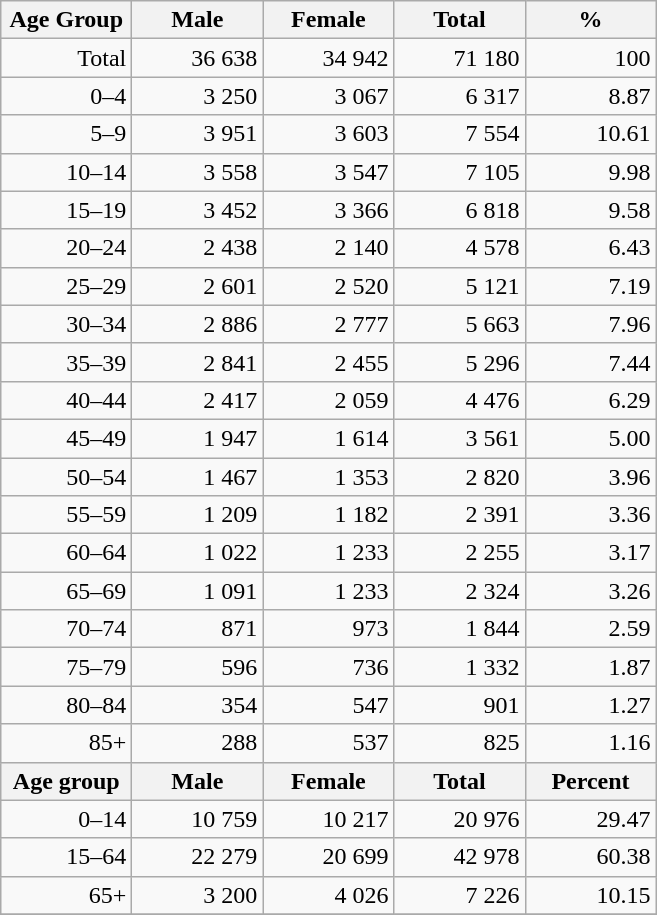<table class="wikitable">
<tr>
<th width="80pt">Age Group</th>
<th width="80pt">Male</th>
<th width="80pt">Female</th>
<th width="80pt">Total</th>
<th width="80pt">%</th>
</tr>
<tr>
<td align="right">Total</td>
<td align="right">36 638</td>
<td align="right">34 942</td>
<td align="right">71 180</td>
<td align="right">100</td>
</tr>
<tr>
<td align="right">0–4</td>
<td align="right">3 250</td>
<td align="right">3 067</td>
<td align="right">6 317</td>
<td align="right">8.87</td>
</tr>
<tr>
<td align="right">5–9</td>
<td align="right">3 951</td>
<td align="right">3 603</td>
<td align="right">7 554</td>
<td align="right">10.61</td>
</tr>
<tr>
<td align="right">10–14</td>
<td align="right">3 558</td>
<td align="right">3 547</td>
<td align="right">7 105</td>
<td align="right">9.98</td>
</tr>
<tr>
<td align="right">15–19</td>
<td align="right">3 452</td>
<td align="right">3 366</td>
<td align="right">6 818</td>
<td align="right">9.58</td>
</tr>
<tr>
<td align="right">20–24</td>
<td align="right">2 438</td>
<td align="right">2 140</td>
<td align="right">4 578</td>
<td align="right">6.43</td>
</tr>
<tr>
<td align="right">25–29</td>
<td align="right">2 601</td>
<td align="right">2 520</td>
<td align="right">5 121</td>
<td align="right">7.19</td>
</tr>
<tr>
<td align="right">30–34</td>
<td align="right">2 886</td>
<td align="right">2 777</td>
<td align="right">5 663</td>
<td align="right">7.96</td>
</tr>
<tr>
<td align="right">35–39</td>
<td align="right">2 841</td>
<td align="right">2 455</td>
<td align="right">5 296</td>
<td align="right">7.44</td>
</tr>
<tr>
<td align="right">40–44</td>
<td align="right">2 417</td>
<td align="right">2 059</td>
<td align="right">4 476</td>
<td align="right">6.29</td>
</tr>
<tr>
<td align="right">45–49</td>
<td align="right">1 947</td>
<td align="right">1 614</td>
<td align="right">3 561</td>
<td align="right">5.00</td>
</tr>
<tr>
<td align="right">50–54</td>
<td align="right">1 467</td>
<td align="right">1 353</td>
<td align="right">2 820</td>
<td align="right">3.96</td>
</tr>
<tr>
<td align="right">55–59</td>
<td align="right">1 209</td>
<td align="right">1 182</td>
<td align="right">2 391</td>
<td align="right">3.36</td>
</tr>
<tr>
<td align="right">60–64</td>
<td align="right">1 022</td>
<td align="right">1 233</td>
<td align="right">2 255</td>
<td align="right">3.17</td>
</tr>
<tr>
<td align="right">65–69</td>
<td align="right">1 091</td>
<td align="right">1 233</td>
<td align="right">2 324</td>
<td align="right">3.26</td>
</tr>
<tr>
<td align="right">70–74</td>
<td align="right">871</td>
<td align="right">973</td>
<td align="right">1 844</td>
<td align="right">2.59</td>
</tr>
<tr>
<td align="right">75–79</td>
<td align="right">596</td>
<td align="right">736</td>
<td align="right">1 332</td>
<td align="right">1.87</td>
</tr>
<tr>
<td align="right">80–84</td>
<td align="right">354</td>
<td align="right">547</td>
<td align="right">901</td>
<td align="right">1.27</td>
</tr>
<tr>
<td align="right">85+</td>
<td align="right">288</td>
<td align="right">537</td>
<td align="right">825</td>
<td align="right">1.16</td>
</tr>
<tr>
<th width="50">Age group</th>
<th width="80pt">Male</th>
<th width="80">Female</th>
<th width="80">Total</th>
<th width="50">Percent</th>
</tr>
<tr>
<td align="right">0–14</td>
<td align="right">10 759</td>
<td align="right">10 217</td>
<td align="right">20 976</td>
<td align="right">29.47</td>
</tr>
<tr>
<td align="right">15–64</td>
<td align="right">22 279</td>
<td align="right">20 699</td>
<td align="right">42 978</td>
<td align="right">60.38</td>
</tr>
<tr>
<td align="right">65+</td>
<td align="right">3 200</td>
<td align="right">4 026</td>
<td align="right">7 226</td>
<td align="right">10.15</td>
</tr>
<tr>
</tr>
</table>
